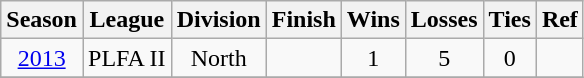<table class="wikitable sortable" style="text-align:center;">
<tr>
<th>Season</th>
<th class="unsortable">League</th>
<th>Division</th>
<th>Finish</th>
<th>Wins</th>
<th>Losses</th>
<th>Ties</th>
<th class="unsortable">Ref</th>
</tr>
<tr>
<td><a href='#'>2013</a></td>
<td>PLFA II</td>
<td>North</td>
<td></td>
<td>1</td>
<td>5</td>
<td>0</td>
<td></td>
</tr>
<tr>
</tr>
</table>
